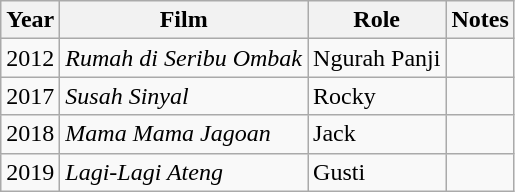<table class="wikitable sortable">
<tr>
<th>Year</th>
<th>Film</th>
<th>Role</th>
<th>Notes</th>
</tr>
<tr>
<td>2012</td>
<td><em>Rumah di Seribu Ombak</em></td>
<td>Ngurah Panji</td>
<td></td>
</tr>
<tr>
<td>2017</td>
<td><em>Susah Sinyal</em></td>
<td>Rocky</td>
<td></td>
</tr>
<tr>
<td>2018</td>
<td><em>Mama Mama Jagoan</em></td>
<td>Jack</td>
<td></td>
</tr>
<tr>
<td>2019</td>
<td><em>Lagi-Lagi Ateng</em></td>
<td>Gusti</td>
<td></td>
</tr>
</table>
